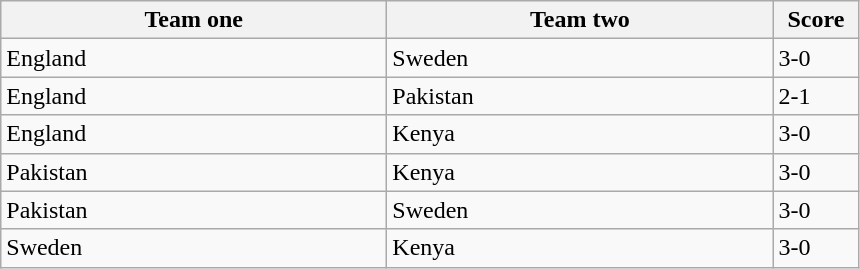<table class="wikitable">
<tr>
<th width=250>Team one</th>
<th width=250>Team two</th>
<th width=50>Score</th>
</tr>
<tr>
<td> England</td>
<td> Sweden</td>
<td>3-0</td>
</tr>
<tr>
<td> England</td>
<td> Pakistan</td>
<td>2-1</td>
</tr>
<tr>
<td> England</td>
<td> Kenya</td>
<td>3-0</td>
</tr>
<tr>
<td> Pakistan</td>
<td> Kenya</td>
<td>3-0</td>
</tr>
<tr>
<td> Pakistan</td>
<td> Sweden</td>
<td>3-0</td>
</tr>
<tr>
<td> Sweden</td>
<td> Kenya</td>
<td>3-0</td>
</tr>
</table>
